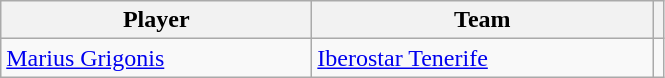<table class="wikitable">
<tr>
<th style="width:200px;">Player</th>
<th style="width:220px;">Team</th>
<th></th>
</tr>
<tr>
<td> <a href='#'>Marius Grigonis</a></td>
<td> <a href='#'>Iberostar Tenerife</a></td>
<td style="text-align:center;"></td>
</tr>
</table>
